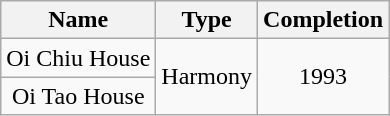<table class="wikitable" style="text-align: center">
<tr>
<th>Name</th>
<th>Type</th>
<th>Completion</th>
</tr>
<tr>
<td>Oi Chiu House</td>
<td rowspan="2">Harmony</td>
<td rowspan="2">1993</td>
</tr>
<tr>
<td>Oi Tao House</td>
</tr>
</table>
